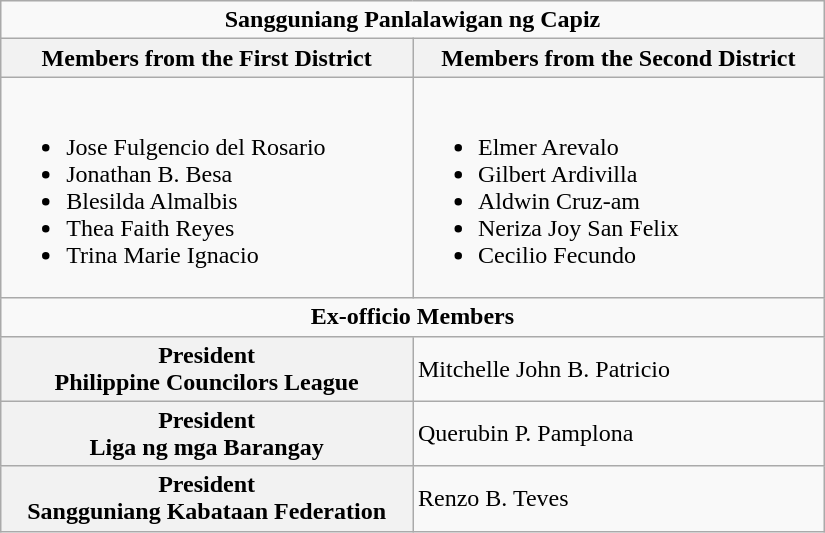<table class="wikitable" style="width: 550px;">
<tr>
<td colspan=2 align=center><strong>Sangguniang Panlalawigan ng Capiz</strong></td>
</tr>
<tr>
<th>Members from the First District</th>
<th>Members from the Second District</th>
</tr>
<tr>
<td><br><ul><li>Jose Fulgencio del Rosario</li><li>Jonathan B. Besa</li><li>Blesilda Almalbis</li><li>Thea Faith Reyes</li><li>Trina Marie Ignacio</li></ul></td>
<td><br><ul><li>Elmer Arevalo</li><li>Gilbert Ardivilla</li><li>Aldwin Cruz-am</li><li>Neriza Joy San Felix</li><li>Cecilio Fecundo</li></ul></td>
</tr>
<tr>
<td colspan=2 align=center><strong>Ex-officio Members</strong></td>
</tr>
<tr>
<th scope="row" style="width: 50%;">President<br>Philippine Councilors League</th>
<td style="width: 55%;">Mitchelle John B. Patricio</td>
</tr>
<tr>
<th scope="row">President<br>Liga ng mga Barangay</th>
<td>Querubin P. Pamplona</td>
</tr>
<tr>
<th scope="row">President<br>Sangguniang Kabataan Federation</th>
<td>Renzo B. Teves</td>
</tr>
</table>
